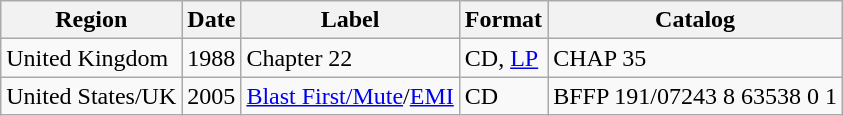<table class="wikitable">
<tr>
<th>Region</th>
<th>Date</th>
<th>Label</th>
<th>Format</th>
<th>Catalog</th>
</tr>
<tr>
<td>United Kingdom</td>
<td>1988</td>
<td>Chapter 22</td>
<td>CD, <a href='#'>LP</a></td>
<td>CHAP 35</td>
</tr>
<tr>
<td>United States/UK</td>
<td>2005</td>
<td><a href='#'>Blast First/Mute</a>/<a href='#'>EMI</a></td>
<td>CD</td>
<td>BFFP 191/07243 8 63538 0 1</td>
</tr>
</table>
